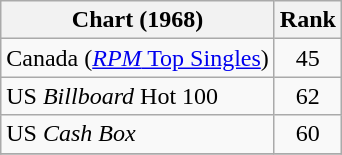<table class="wikitable sortable">
<tr>
<th>Chart (1968)</th>
<th style="text-align:center;">Rank</th>
</tr>
<tr>
<td>Canada (<a href='#'><em>RPM</em> Top Singles</a>)</td>
<td style="text-align:center;">45</td>
</tr>
<tr>
<td>US <em>Billboard</em> Hot 100</td>
<td style="text-align:center;">62</td>
</tr>
<tr>
<td>US <em>Cash Box</em></td>
<td style="text-align:center;">60</td>
</tr>
<tr>
</tr>
</table>
